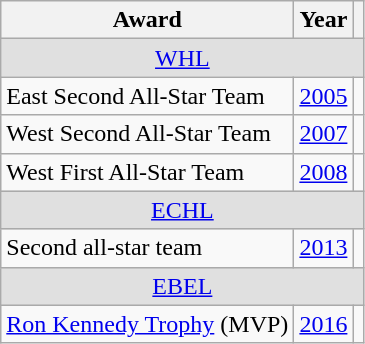<table class="wikitable">
<tr>
<th>Award</th>
<th>Year</th>
<th></th>
</tr>
<tr ALIGN="center" bgcolor="#e0e0e0">
<td colspan="3"><a href='#'>WHL</a></td>
</tr>
<tr>
<td>East Second All-Star Team</td>
<td><a href='#'>2005</a></td>
<td></td>
</tr>
<tr>
<td>West Second All-Star Team</td>
<td><a href='#'>2007</a></td>
<td></td>
</tr>
<tr>
<td>West First All-Star Team</td>
<td><a href='#'>2008</a></td>
<td></td>
</tr>
<tr ALIGN="center" bgcolor="#e0e0e0">
<td colspan="3"><a href='#'>ECHL</a></td>
</tr>
<tr>
<td>Second all-star team</td>
<td><a href='#'>2013</a></td>
<td></td>
</tr>
<tr ALIGN="center" bgcolor="#e0e0e0">
<td colspan="3"><a href='#'>EBEL</a></td>
</tr>
<tr>
<td><a href='#'>Ron Kennedy Trophy</a> (MVP)</td>
<td><a href='#'>2016</a></td>
<td></td>
</tr>
</table>
